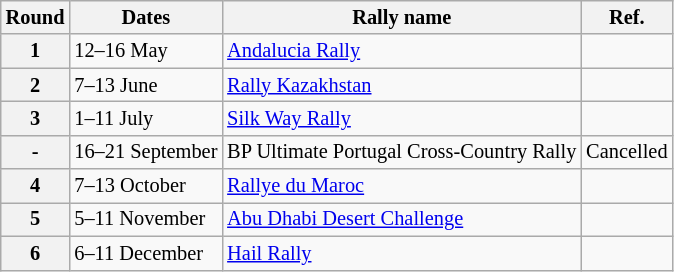<table class="wikitable" style="font-size: 85%">
<tr>
<th>Round</th>
<th>Dates</th>
<th>Rally name</th>
<th>Ref.</th>
</tr>
<tr>
<th>1</th>
<td>12–16 May</td>
<td> <a href='#'>Andalucia Rally</a></td>
<td></td>
</tr>
<tr>
<th>2</th>
<td>7–13 June</td>
<td> <a href='#'>Rally Kazakhstan</a></td>
<td></td>
</tr>
<tr>
<th>3</th>
<td>1–11 July</td>
<td> <a href='#'>Silk Way Rally</a></td>
<td></td>
</tr>
<tr>
<th>-</th>
<td>16–21 September</td>
<td> BP Ultimate Portugal Cross-Country Rally</td>
<td>Cancelled</td>
</tr>
<tr>
<th>4</th>
<td>7–13 October</td>
<td> <a href='#'>Rallye du Maroc</a></td>
<td></td>
</tr>
<tr>
<th>5</th>
<td>5–11 November</td>
<td> <a href='#'>Abu Dhabi Desert Challenge</a></td>
<td></td>
</tr>
<tr>
<th>6</th>
<td>6–11 December</td>
<td> <a href='#'>Hail Rally</a></td>
<td></td>
</tr>
</table>
